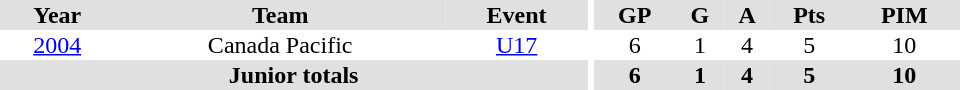<table border="0" cellpadding="1" cellspacing="0" ID="Table3" style="text-align:center; width:40em">
<tr ALIGN="center" bgcolor="#e0e0e0">
<th>Year</th>
<th>Team</th>
<th>Event</th>
<th rowspan="99" bgcolor="#ffffff"></th>
<th>GP</th>
<th>G</th>
<th>A</th>
<th>Pts</th>
<th>PIM</th>
</tr>
<tr>
<td><a href='#'>2004</a></td>
<td>Canada Pacific</td>
<td><a href='#'>U17</a></td>
<td>6</td>
<td>1</td>
<td>4</td>
<td>5</td>
<td>10</td>
</tr>
<tr bgcolor="#e0e0e0">
<th colspan="3">Junior totals</th>
<th>6</th>
<th>1</th>
<th>4</th>
<th>5</th>
<th>10</th>
</tr>
</table>
